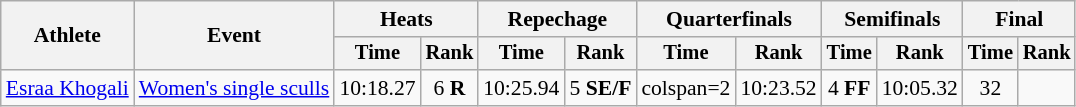<table class="wikitable" style="font-size:90%">
<tr>
<th rowspan="2">Athlete</th>
<th rowspan="2">Event</th>
<th colspan="2">Heats</th>
<th colspan="2">Repechage</th>
<th colspan="2">Quarterfinals</th>
<th colspan="2">Semifinals</th>
<th colspan="2">Final</th>
</tr>
<tr style="font-size:95%">
<th>Time</th>
<th>Rank</th>
<th>Time</th>
<th>Rank</th>
<th>Time</th>
<th>Rank</th>
<th>Time</th>
<th>Rank</th>
<th>Time</th>
<th>Rank</th>
</tr>
<tr align=center>
<td align=left><a href='#'>Esraa Khogali</a></td>
<td align=left><a href='#'>Women's single sculls</a></td>
<td>10:18.27</td>
<td>6 <strong>R</strong></td>
<td>10:25.94</td>
<td>5 <strong>SE/F</strong></td>
<td>colspan=2 </td>
<td>10:23.52</td>
<td>4 <strong>FF</strong></td>
<td>10:05.32</td>
<td>32</td>
</tr>
</table>
